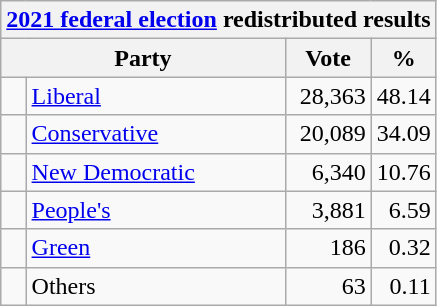<table class="wikitable">
<tr>
<th colspan="4"><a href='#'>2021 federal election</a> redistributed results</th>
</tr>
<tr>
<th bgcolor="#DDDDFF" width="130px" colspan="2">Party</th>
<th bgcolor="#DDDDFF" width="50px">Vote</th>
<th bgcolor="#DDDDFF" width="30px">%</th>
</tr>
<tr>
<td> </td>
<td><a href='#'>Liberal</a></td>
<td align=right>28,363</td>
<td align=right>48.14</td>
</tr>
<tr>
<td> </td>
<td><a href='#'>Conservative</a></td>
<td align=right>20,089</td>
<td align=right>34.09</td>
</tr>
<tr>
<td> </td>
<td><a href='#'>New Democratic</a></td>
<td align=right>6,340</td>
<td align=right>10.76</td>
</tr>
<tr>
<td> </td>
<td><a href='#'>People's</a></td>
<td align=right>3,881</td>
<td align=right>6.59</td>
</tr>
<tr>
<td> </td>
<td><a href='#'>Green</a></td>
<td align=right>186</td>
<td align=right>0.32</td>
</tr>
<tr>
<td> </td>
<td>Others</td>
<td align=right>63</td>
<td align=right>0.11</td>
</tr>
</table>
